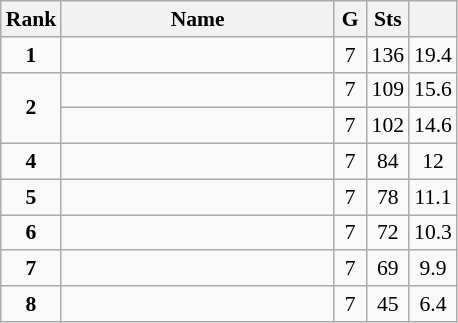<table class="wikitable" style="text-align:center; font-size:90%;">
<tr>
<th width=10px>Rank</th>
<th width=175px>Name</th>
<th width=15px>G</th>
<th width=10px>Sts</th>
<th width=10px></th>
</tr>
<tr>
<td><strong>1</strong></td>
<td align=left><strong></strong></td>
<td>7</td>
<td>136</td>
<td>19.4</td>
</tr>
<tr>
<td rowspan=2><strong>2</strong></td>
<td align=left></td>
<td>7</td>
<td>109</td>
<td>15.6</td>
</tr>
<tr>
<td align=left></td>
<td>7</td>
<td>102</td>
<td>14.6</td>
</tr>
<tr>
<td><strong>4</strong></td>
<td align=left></td>
<td>7</td>
<td>84</td>
<td>12</td>
</tr>
<tr>
<td><strong>5</strong></td>
<td align=left></td>
<td>7</td>
<td>78</td>
<td>11.1</td>
</tr>
<tr>
<td><strong>6</strong></td>
<td align=left></td>
<td>7</td>
<td>72</td>
<td>10.3</td>
</tr>
<tr>
<td><strong>7</strong></td>
<td align=left></td>
<td>7</td>
<td>69</td>
<td>9.9</td>
</tr>
<tr>
<td><strong>8</strong></td>
<td align=left></td>
<td>7</td>
<td>45</td>
<td>6.4</td>
</tr>
</table>
